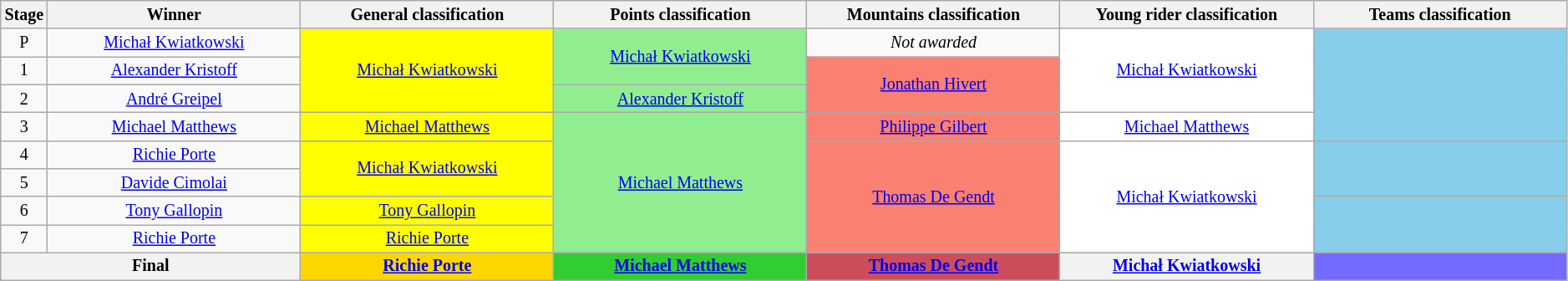<table class=wikitable style="text-align: center; font-size:smaller;">
<tr>
<th style="width:1%;">Stage</th>
<th style="width:16.5%;">Winner</th>
<th style="width:16.5%;">General classification<br></th>
<th style="width:16.5%;">Points classification<br></th>
<th style="width:16.5%;">Mountains classification<br></th>
<th style="width:16.5%;">Young rider classification<br></th>
<th style="width:16.5%;">Teams classification<br></th>
</tr>
<tr>
<td>P</td>
<td><a href='#'>Michał Kwiatkowski</a></td>
<td style="background:yellow;" rowspan=3><a href='#'>Michał Kwiatkowski</a></td>
<td style="background:lightgreen;" rowspan=2><a href='#'>Michał Kwiatkowski</a></td>
<td><em>Not awarded</em></td>
<td style="background:white;" rowspan=3><a href='#'>Michał Kwiatkowski</a></td>
<td style="background:skyblue;"  rowspan=4></td>
</tr>
<tr>
<td>1</td>
<td><a href='#'>Alexander Kristoff</a></td>
<td style="background:salmon;" rowspan=2><a href='#'>Jonathan Hivert</a></td>
</tr>
<tr>
<td>2</td>
<td><a href='#'>André Greipel</a></td>
<td style="background:lightgreen;"><a href='#'>Alexander Kristoff</a></td>
</tr>
<tr>
<td>3</td>
<td><a href='#'>Michael Matthews</a></td>
<td style="background:yellow;"><a href='#'>Michael Matthews</a></td>
<td style="background:lightgreen;" rowspan=5><a href='#'>Michael Matthews</a></td>
<td style="background:salmon;"><a href='#'>Philippe Gilbert</a></td>
<td style="background:white;"><a href='#'>Michael Matthews</a></td>
</tr>
<tr>
<td>4</td>
<td><a href='#'>Richie Porte</a></td>
<td style="background:yellow;" rowspan=2><a href='#'>Michał Kwiatkowski</a></td>
<td style="background:salmon;" rowspan=4><a href='#'>Thomas De Gendt</a></td>
<td style="background:white;"  rowspan=4><a href='#'>Michał Kwiatkowski</a></td>
<td style="background:skyblue;" rowspan=2></td>
</tr>
<tr>
<td>5</td>
<td><a href='#'>Davide Cimolai</a></td>
</tr>
<tr>
<td>6</td>
<td><a href='#'>Tony Gallopin</a></td>
<td style="background:yellow;"><a href='#'>Tony Gallopin</a></td>
<td style="background:skyblue;" rowspan=2></td>
</tr>
<tr>
<td>7</td>
<td><a href='#'>Richie Porte</a></td>
<td style="background:yellow;"><a href='#'>Richie Porte</a></td>
</tr>
<tr>
<th colspan=2><strong>Final</strong></th>
<th style="background:gold;"><a href='#'>Richie Porte</a></th>
<th style="background:limegreen;"><a href='#'>Michael Matthews</a></th>
<th style="background:#CC4E5C;"><a href='#'>Thomas De Gendt</a></th>
<th style="background:offwhite;"><a href='#'>Michał Kwiatkowski</a></th>
<th style="background:#736aff;"></th>
</tr>
</table>
